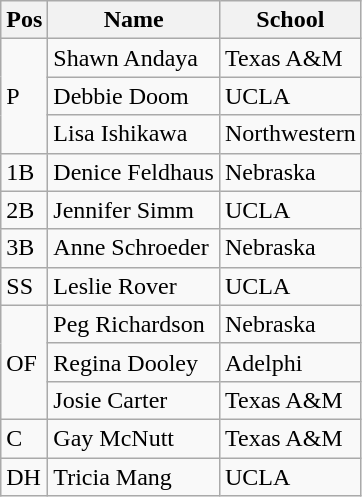<table class=wikitable>
<tr>
<th>Pos</th>
<th>Name</th>
<th>School</th>
</tr>
<tr>
<td rowspan=3>P</td>
<td>Shawn Andaya</td>
<td>Texas A&M</td>
</tr>
<tr>
<td>Debbie Doom</td>
<td>UCLA</td>
</tr>
<tr>
<td>Lisa Ishikawa</td>
<td>Northwestern</td>
</tr>
<tr>
<td>1B</td>
<td>Denice Feldhaus</td>
<td>Nebraska</td>
</tr>
<tr>
<td>2B</td>
<td>Jennifer Simm</td>
<td>UCLA</td>
</tr>
<tr>
<td>3B</td>
<td>Anne Schroeder</td>
<td>Nebraska</td>
</tr>
<tr>
<td>SS</td>
<td>Leslie Rover</td>
<td>UCLA</td>
</tr>
<tr>
<td rowspan=3>OF</td>
<td>Peg Richardson</td>
<td>Nebraska</td>
</tr>
<tr>
<td>Regina Dooley</td>
<td>Adelphi</td>
</tr>
<tr>
<td>Josie Carter</td>
<td>Texas A&M</td>
</tr>
<tr>
<td>C</td>
<td>Gay McNutt</td>
<td>Texas A&M</td>
</tr>
<tr>
<td>DH</td>
<td>Tricia Mang</td>
<td>UCLA</td>
</tr>
</table>
